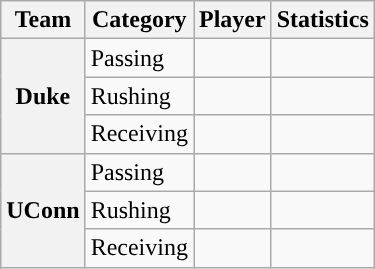<table class="wikitable" style="float:right">
<tr>
<th>Team</th>
<th>Category</th>
<th>Player</th>
<th>Statistics</th>
</tr>
<tr>
<th rowspan=3>Duke</th>
<td>Passing</td>
<td></td>
<td></td>
</tr>
<tr>
<td>Rushing</td>
<td></td>
<td></td>
</tr>
<tr>
<td>Receiving</td>
<td></td>
<td></td>
</tr>
<tr>
<th rowspan=3>UConn</th>
<td>Passing</td>
<td></td>
<td></td>
</tr>
<tr>
<td>Rushing</td>
<td></td>
<td></td>
</tr>
<tr>
<td>Receiving</td>
<td></td>
<td></td>
</tr>
</table>
